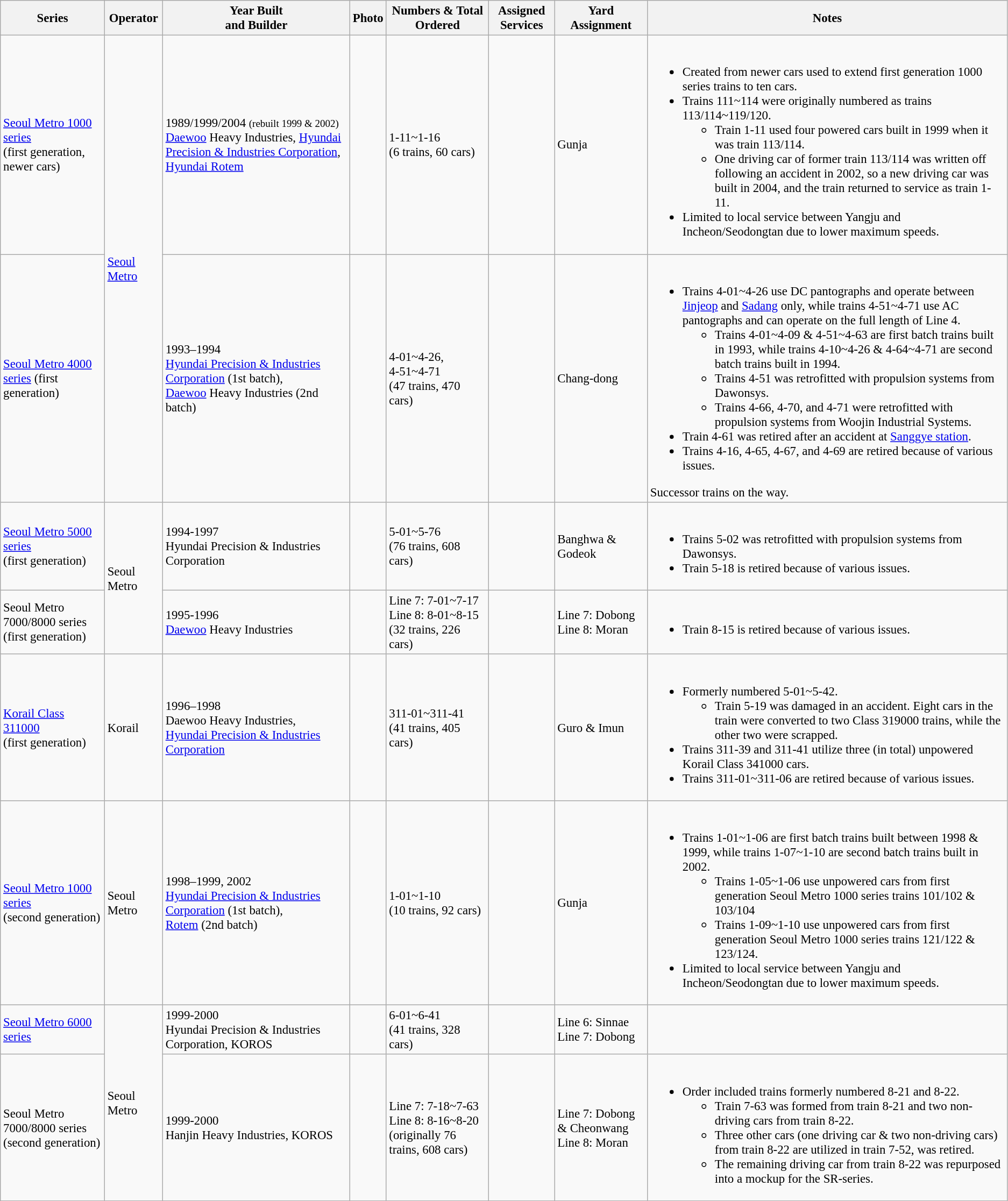<table class="wikitable sortable" style="font-size: 95%;" |>
<tr>
<th>Series</th>
<th>Operator</th>
<th>Year Built<br>and Builder</th>
<th>Photo</th>
<th width=120px>Numbers & Total Ordered</th>
<th>Assigned Services</th>
<th>Yard<br>Assignment</th>
<th>Notes</th>
</tr>
<tr>
<td><a href='#'>Seoul Metro 1000 series</a><br>(first generation, newer cars)</td>
<td rowspan=2><a href='#'>Seoul Metro</a></td>
<td>1989/1999/2004 <small>(rebuilt 1999 & 2002)</small><br><a href='#'>Daewoo</a> Heavy Industries, <a href='#'>Hyundai Precision & Industries Corporation</a>, <a href='#'>Hyundai Rotem</a></td>
<td></td>
<td>1-11~1-16<br>(6 trains, 60 cars)</td>
<td></td>
<td>Gunja</td>
<td><br><ul><li>Created from newer cars used to extend first generation 1000 series trains to ten cars.</li><li>Trains 111~114 were originally numbered as trains 113/114~119/120.<ul><li>Train 1-11 used four powered cars built in 1999 when it was train 113/114.</li><li>One driving car of former train 113/114 was written off following an accident in 2002, so a new driving car was built in 2004, and the train returned to service as train 1-11.</li></ul></li><li>Limited to local service between Yangju and Incheon/Seodongtan due to lower maximum speeds.</li></ul></td>
</tr>
<tr>
<td><a href='#'>Seoul Metro 4000 series</a> (first generation)</td>
<td>1993–1994<br><a href='#'>Hyundai Precision & Industries Corporation</a> (1st batch),<br><a href='#'>Daewoo</a> Heavy Industries (2nd batch)</td>
<td><br></td>
<td>4-01~4-26,<br>4-51~4-71<br>(47 trains, 470 cars)</td>
<td></td>
<td>Chang-dong</td>
<td><br><ul><li>Trains 4-01~4-26 use DC pantographs and operate between <a href='#'>Jinjeop</a> and <a href='#'>Sadang</a> only, while trains 4-51~4-71 use AC pantographs and can operate on the full length of Line 4.<ul><li>Trains 4-01~4-09 & 4-51~4-63 are first batch trains built in 1993, while trains 4-10~4-26 & 4-64~4-71 are second batch trains built in 1994.</li><li>Trains 4-51 was retrofitted with propulsion systems from Dawonsys.</li><li>Trains 4-66, 4-70, and 4-71 were retrofitted with propulsion systems from Woojin Industrial Systems.</li></ul></li><li>Train 4-61 was retired after an accident at <a href='#'>Sanggye station</a>.</li><li>Trains 4-16, 4-65, 4-67, and 4-69 are retired because of various issues.</li></ul>Successor trains on the way.</td>
</tr>
<tr>
<td><a href='#'>Seoul Metro 5000 series</a><br>(first generation)</td>
<td rowspan=2>Seoul Metro</td>
<td>1994-1997<br>Hyundai Precision & Industries Corporation</td>
<td></td>
<td>5-01~5-76<br>(76 trains, 608 cars)</td>
<td></td>
<td>Banghwa & Godeok</td>
<td><br><ul><li>Trains 5-02 was retrofitted with propulsion systems from Dawonsys.</li><li>Train 5-18 is retired because of various issues.</li></ul></td>
</tr>
<tr>
<td>Seoul Metro 7000/8000 series<br>(first generation)</td>
<td>1995-1996<br><a href='#'>Daewoo</a> Heavy Industries</td>
<td></td>
<td>Line 7: 7-01~7-17<br>Line 8: 8-01~8-15<br>(32 trains, 226 cars)</td>
<td> </td>
<td>Line 7: Dobong<br>Line 8: Moran</td>
<td><br><ul><li>Train 8-15 is retired because of various issues.</li></ul></td>
</tr>
<tr>
<td><a href='#'>Korail Class 311000</a><br>(first generation)</td>
<td>Korail</td>
<td>1996–1998<br>Daewoo Heavy Industries,<br><a href='#'>Hyundai Precision & Industries Corporation</a></td>
<td></td>
<td>311-01~311-41<br>(41 trains, 405 cars)</td>
<td></td>
<td>Guro & Imun</td>
<td><br><ul><li>Formerly numbered 5-01~5-42.<ul><li>Train 5-19 was damaged in an accident. Eight cars in the train were converted to two Class 319000 trains, while the other two were scrapped.</li></ul></li><li>Trains 311-39 and 311-41 utilize three (in total) unpowered Korail Class 341000 cars.</li><li>Trains 311-01~311-06 are retired because of various issues.</li></ul></td>
</tr>
<tr>
<td><a href='#'>Seoul Metro 1000 series</a><br>(second generation)</td>
<td>Seoul Metro</td>
<td>1998–1999, 2002<br><a href='#'>Hyundai Precision & Industries Corporation</a> (1st batch),<br><a href='#'>Rotem</a> (2nd batch)</td>
<td></td>
<td>1-01~1-10<br>(10 trains, 92 cars)</td>
<td></td>
<td>Gunja</td>
<td><br><ul><li>Trains 1-01~1-06 are first batch trains built between 1998 & 1999, while trains 1-07~1-10 are second batch trains built in 2002.<ul><li>Trains 1-05~1-06 use unpowered cars from first generation Seoul Metro 1000 series trains 101/102 & 103/104</li><li>Trains 1-09~1-10 use unpowered cars from first generation Seoul Metro 1000 series trains 121/122 & 123/124.</li></ul></li><li>Limited to local service between Yangju and Incheon/Seodongtan due to lower maximum speeds.</li></ul></td>
</tr>
<tr>
<td><a href='#'>Seoul Metro 6000 series</a></td>
<td rowspan=2>Seoul Metro</td>
<td>1999-2000<br>Hyundai Precision & Industries Corporation, KOROS</td>
<td></td>
<td>6-01~6-41<br>(41 trains, 328 cars)</td>
<td> </td>
<td>Line 6: Sinnae<br>Line 7: Dobong</td>
<td></td>
</tr>
<tr>
<td>Seoul Metro 7000/8000 series<br>(second generation)</td>
<td>1999-2000<br>Hanjin Heavy Industries, KOROS</td>
<td></td>
<td>Line 7: 7-18~7-63<br>Line 8: 8-16~8-20<br>(originally 76 trains, 608 cars)</td>
<td> </td>
<td>Line 7: Dobong & Cheonwang<br>Line 8: Moran</td>
<td><br><ul><li>Order included trains formerly numbered 8-21 and 8-22.<ul><li>Train 7-63 was formed from train 8-21 and two non-driving cars from train 8-22.</li><li>Three other cars (one driving car & two non-driving cars) from train 8-22 are utilized in train 7-52, was retired.</li><li>The remaining driving car from train 8-22 was repurposed into a mockup for the SR-series.</li></ul></li></ul></td>
</tr>
</table>
